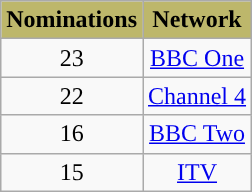<table class="wikitable" style="text-align:center;">
<tr>
<th style="background:#BDB76B;">Nominations</th>
<th style="background:#BDB76B;">Network</th>
</tr>
<tr>
<td>23</td>
<td><a href='#'>BBC One</a></td>
</tr>
<tr>
<td>22</td>
<td><a href='#'>Channel 4</a></td>
</tr>
<tr>
<td>16</td>
<td><a href='#'>BBC Two</a></td>
</tr>
<tr>
<td>15</td>
<td><a href='#'>ITV</a></td>
</tr>
</table>
